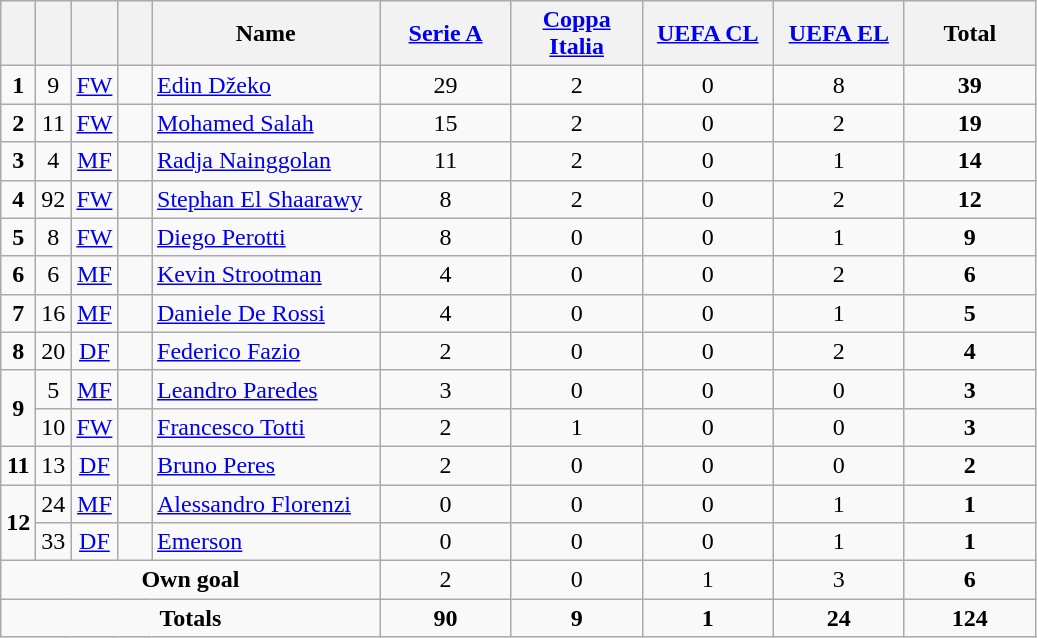<table class="wikitable" style="text-align:center">
<tr>
<th width=15></th>
<th width=15></th>
<th width=15></th>
<th width=15></th>
<th width=145>Name</th>
<th width=80><a href='#'>Serie A</a></th>
<th width=80><a href='#'>Coppa Italia</a></th>
<th width=80><a href='#'>UEFA CL</a></th>
<th width=80><a href='#'>UEFA EL</a></th>
<th width=80>Total</th>
</tr>
<tr>
<td><strong>1</strong></td>
<td>9</td>
<td><a href='#'>FW</a></td>
<td></td>
<td align=left><a href='#'>Edin Džeko</a></td>
<td>29</td>
<td>2</td>
<td>0</td>
<td>8</td>
<td><strong>39</strong></td>
</tr>
<tr>
<td><strong>2</strong></td>
<td>11</td>
<td><a href='#'>FW</a></td>
<td></td>
<td align=left><a href='#'>Mohamed Salah</a></td>
<td>15</td>
<td>2</td>
<td>0</td>
<td>2</td>
<td><strong>19</strong></td>
</tr>
<tr>
<td><strong>3</strong></td>
<td>4</td>
<td><a href='#'>MF</a></td>
<td></td>
<td align=left><a href='#'>Radja Nainggolan</a></td>
<td>11</td>
<td>2</td>
<td>0</td>
<td>1</td>
<td><strong>14</strong></td>
</tr>
<tr>
<td><strong>4</strong></td>
<td>92</td>
<td><a href='#'>FW</a></td>
<td></td>
<td align=left><a href='#'>Stephan El Shaarawy</a></td>
<td>8</td>
<td>2</td>
<td>0</td>
<td>2</td>
<td><strong>12</strong></td>
</tr>
<tr>
<td><strong>5</strong></td>
<td>8</td>
<td><a href='#'>FW</a></td>
<td></td>
<td align=left><a href='#'>Diego Perotti</a></td>
<td>8</td>
<td>0</td>
<td>0</td>
<td>1</td>
<td><strong>9</strong></td>
</tr>
<tr>
<td><strong>6</strong></td>
<td>6</td>
<td><a href='#'>MF</a></td>
<td></td>
<td align=left><a href='#'>Kevin Strootman</a></td>
<td>4</td>
<td>0</td>
<td>0</td>
<td>2</td>
<td><strong>6</strong></td>
</tr>
<tr>
<td><strong>7</strong></td>
<td>16</td>
<td><a href='#'>MF</a></td>
<td></td>
<td align=left><a href='#'>Daniele De Rossi</a></td>
<td>4</td>
<td>0</td>
<td>0</td>
<td>1</td>
<td><strong>5</strong></td>
</tr>
<tr>
<td><strong>8</strong></td>
<td>20</td>
<td><a href='#'>DF</a></td>
<td></td>
<td align=left><a href='#'>Federico Fazio</a></td>
<td>2</td>
<td>0</td>
<td>0</td>
<td>2</td>
<td><strong>4</strong></td>
</tr>
<tr>
<td rowspan=2><strong>9</strong></td>
<td>5</td>
<td><a href='#'>MF</a></td>
<td></td>
<td align=left><a href='#'>Leandro Paredes</a></td>
<td>3</td>
<td>0</td>
<td>0</td>
<td>0</td>
<td><strong>3</strong></td>
</tr>
<tr>
<td>10</td>
<td><a href='#'>FW</a></td>
<td></td>
<td align=left><a href='#'>Francesco Totti</a></td>
<td>2</td>
<td>1</td>
<td>0</td>
<td>0</td>
<td><strong>3</strong></td>
</tr>
<tr>
<td><strong>11</strong></td>
<td>13</td>
<td><a href='#'>DF</a></td>
<td></td>
<td align=left><a href='#'>Bruno Peres</a></td>
<td>2</td>
<td>0</td>
<td>0</td>
<td>0</td>
<td><strong>2</strong></td>
</tr>
<tr>
<td rowspan=2><strong>12</strong></td>
<td>24</td>
<td><a href='#'>MF</a></td>
<td></td>
<td align=left><a href='#'>Alessandro Florenzi</a></td>
<td>0</td>
<td>0</td>
<td>0</td>
<td>1</td>
<td><strong>1</strong></td>
</tr>
<tr>
<td>33</td>
<td><a href='#'>DF</a></td>
<td></td>
<td align=left><a href='#'>Emerson</a></td>
<td>0</td>
<td>0</td>
<td>0</td>
<td>1</td>
<td><strong>1</strong></td>
</tr>
<tr>
<td colspan=5><strong>Own goal</strong></td>
<td>2</td>
<td>0</td>
<td>1</td>
<td>3</td>
<td><strong>6</strong></td>
</tr>
<tr>
<td colspan=5><strong>Totals</strong></td>
<td><strong>90</strong></td>
<td><strong>9</strong></td>
<td><strong>1</strong></td>
<td><strong>24</strong></td>
<td><strong>124</strong></td>
</tr>
</table>
